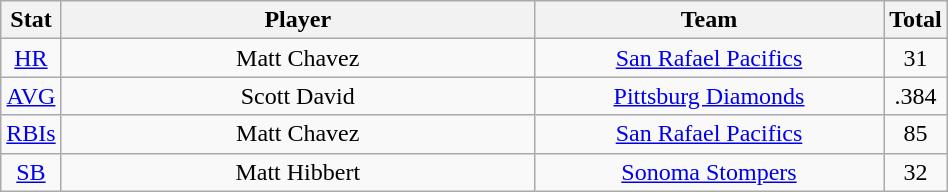<table class="wikitable"  style="width:50%; text-align:center;">
<tr>
<th style="width:5%;">Stat</th>
<th style="width:55%;">Player</th>
<th style="width:55%;">Team</th>
<th style="width:5%;">Total</th>
</tr>
<tr>
<td><a href='#'>HR</a></td>
<td>Matt Chavez</td>
<td><a href='#'>San Rafael Pacifics</a></td>
<td>31</td>
</tr>
<tr>
<td><a href='#'>AVG</a></td>
<td>Scott David</td>
<td><a href='#'>Pittsburg Diamonds</a></td>
<td>.384</td>
</tr>
<tr>
<td><a href='#'>RBIs</a></td>
<td>Matt Chavez</td>
<td><a href='#'>San Rafael Pacifics</a></td>
<td>85</td>
</tr>
<tr>
<td><a href='#'>SB</a></td>
<td>Matt Hibbert</td>
<td><a href='#'>Sonoma Stompers</a></td>
<td>32</td>
</tr>
</table>
